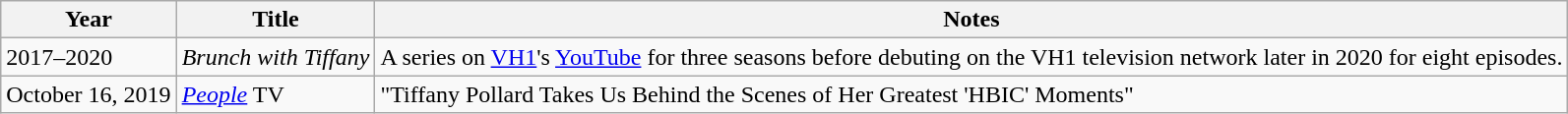<table class="wikitable">
<tr>
<th>Year</th>
<th>Title</th>
<th>Notes</th>
</tr>
<tr>
<td rowspan="1">2017–2020</td>
<td><em>Brunch with Tiffany</em></td>
<td>A series on <a href='#'>VH1</a>'s <a href='#'>YouTube</a> for three seasons before debuting on the VH1 television network later in 2020 for eight episodes.</td>
</tr>
<tr>
<td>October 16, 2019</td>
<td><em><a href='#'>People</a></em> TV</td>
<td>"Tiffany Pollard Takes Us Behind the Scenes of Her Greatest 'HBIC' Moments"</td>
</tr>
</table>
